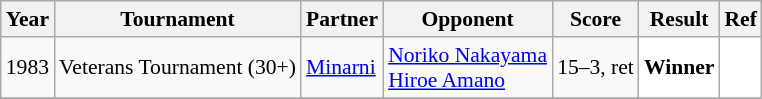<table class="sortable wikitable" style="font-size: 90%;">
<tr>
<th>Year</th>
<th>Tournament</th>
<th>Partner</th>
<th>Opponent</th>
<th>Score</th>
<th>Result</th>
<th>Ref</th>
</tr>
<tr>
<td align="center">1983</td>
<td align="left">Veterans Tournament (30+)</td>
<td align="left"> <a href='#'>Minarni</a></td>
<td align="left"> <a href='#'>Noriko Nakayama</a><br> <a href='#'>Hiroe Amano</a></td>
<td align="left">15–3, ret</td>
<td style="text-align:left; background:white"> <strong>Winner</strong></td>
<td style="text-align:center; background:white"></td>
</tr>
<tr>
</tr>
</table>
